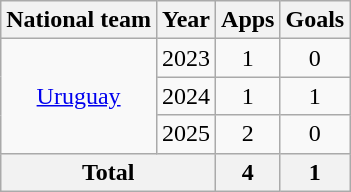<table class="wikitable" style="text-align:center">
<tr>
<th>National team</th>
<th>Year</th>
<th>Apps</th>
<th>Goals</th>
</tr>
<tr>
<td rowspan=3><a href='#'>Uruguay</a></td>
<td>2023</td>
<td>1</td>
<td>0</td>
</tr>
<tr>
<td>2024</td>
<td>1</td>
<td>1</td>
</tr>
<tr>
<td>2025</td>
<td>2</td>
<td>0</td>
</tr>
<tr>
<th colspan=2>Total</th>
<th>4</th>
<th>1</th>
</tr>
</table>
